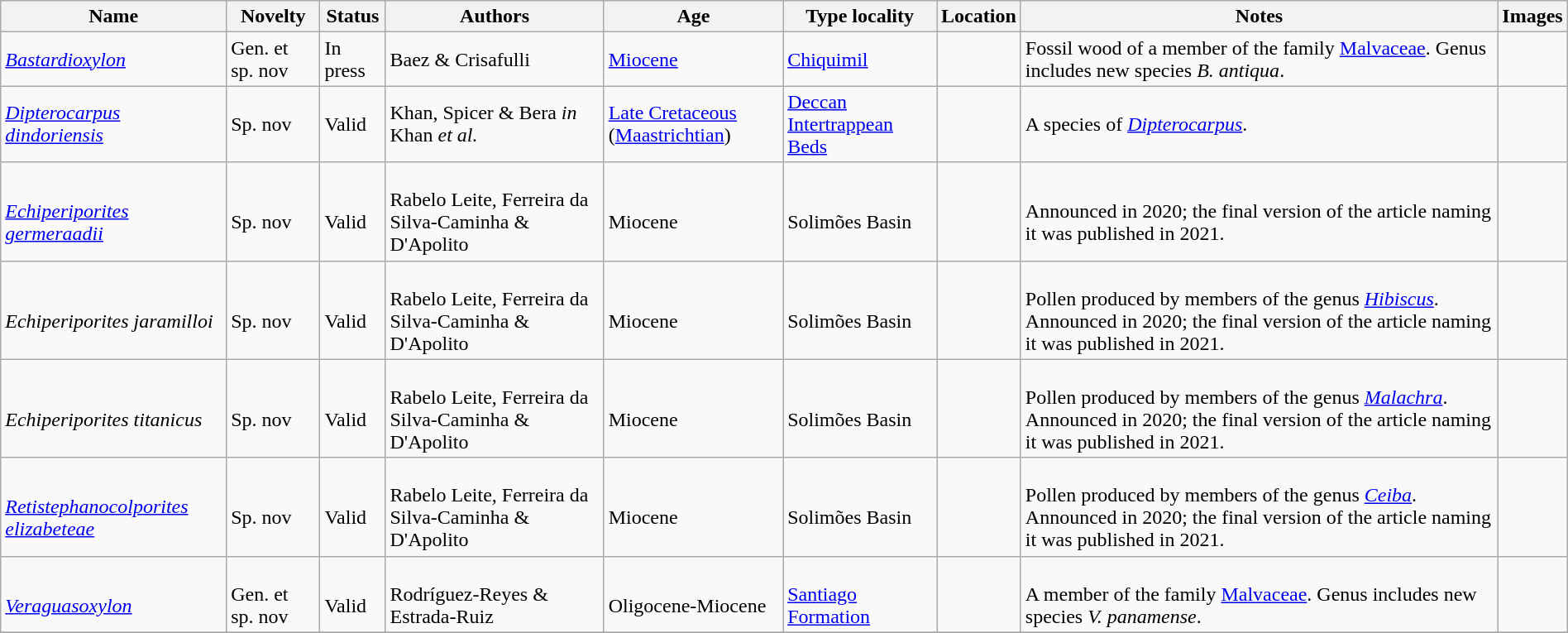<table class="wikitable sortable" align="center" width="100%">
<tr>
<th>Name</th>
<th>Novelty</th>
<th>Status</th>
<th>Authors</th>
<th>Age</th>
<th>Type locality</th>
<th>Location</th>
<th>Notes</th>
<th>Images</th>
</tr>
<tr>
<td><em><a href='#'>Bastardioxylon</a></em></td>
<td>Gen. et sp. nov</td>
<td>In press</td>
<td>Baez & Crisafulli</td>
<td><a href='#'>Miocene</a></td>
<td><a href='#'>Chiquimil</a></td>
<td></td>
<td>Fossil wood of a member of the family <a href='#'>Malvaceae</a>. Genus includes new species <em>B. antiqua</em>.</td>
<td></td>
</tr>
<tr>
<td><em><a href='#'>Dipterocarpus dindoriensis</a></em></td>
<td>Sp. nov</td>
<td>Valid</td>
<td>Khan, Spicer & Bera <em>in</em> Khan <em>et al.</em></td>
<td><a href='#'>Late Cretaceous</a> (<a href='#'>Maastrichtian</a>)</td>
<td><a href='#'>Deccan</a> <a href='#'>Intertrappean Beds</a></td>
<td></td>
<td>A species of <em><a href='#'>Dipterocarpus</a></em>.</td>
<td></td>
</tr>
<tr>
<td><br><em><a href='#'>Echiperiporites germeraadii</a></em></td>
<td><br>Sp. nov</td>
<td><br>Valid</td>
<td><br>Rabelo Leite, Ferreira da Silva-Caminha & D'Apolito</td>
<td><br>Miocene</td>
<td><br>Solimões Basin</td>
<td><br></td>
<td><br>Announced in 2020; the final version of the article naming it was published in 2021.</td>
<td></td>
</tr>
<tr>
<td><br><em>Echiperiporites jaramilloi</em></td>
<td><br>Sp. nov</td>
<td><br>Valid</td>
<td><br>Rabelo Leite, Ferreira da Silva-Caminha & D'Apolito</td>
<td><br>Miocene</td>
<td><br>Solimões Basin</td>
<td><br></td>
<td><br>Pollen produced by members of the genus <em><a href='#'>Hibiscus</a></em>. Announced in 2020; the final version of the article naming it was published in 2021.</td>
<td></td>
</tr>
<tr>
<td><br><em>Echiperiporites titanicus</em></td>
<td><br>Sp. nov</td>
<td><br>Valid</td>
<td><br>Rabelo Leite, Ferreira da Silva-Caminha & D'Apolito</td>
<td><br>Miocene</td>
<td><br>Solimões Basin</td>
<td><br></td>
<td><br>Pollen produced by members of the genus <em><a href='#'>Malachra</a></em>. Announced in 2020; the final version of the article naming it was published in 2021.</td>
<td></td>
</tr>
<tr>
<td><br><em><a href='#'>Retistephanocolporites elizabeteae</a></em></td>
<td><br>Sp. nov</td>
<td><br>Valid</td>
<td><br>Rabelo Leite, Ferreira da Silva-Caminha & D'Apolito</td>
<td><br>Miocene</td>
<td><br>Solimões Basin</td>
<td><br></td>
<td><br>Pollen produced by members of the genus <em><a href='#'>Ceiba</a></em>. Announced in 2020; the final version of the article naming it was published in 2021.</td>
<td></td>
</tr>
<tr>
<td><br><em><a href='#'>Veraguasoxylon</a></em></td>
<td><br>Gen. et sp. nov</td>
<td><br>Valid</td>
<td><br>Rodríguez-Reyes & Estrada-Ruiz</td>
<td><br>Oligocene-Miocene</td>
<td><br><a href='#'>Santiago Formation</a></td>
<td><br></td>
<td><br>A member of the family <a href='#'>Malvaceae</a>. Genus includes new species <em>V. panamense</em>.</td>
<td></td>
</tr>
<tr>
</tr>
</table>
